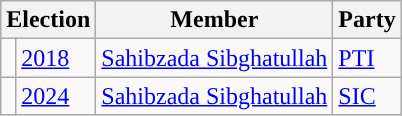<table class="wikitable">
<tr>
<th colspan="2">Election</th>
<th>Member</th>
<th>Party</th>
</tr>
<tr>
<td style="background-color: "></td>
<td><a href='#'>2018</a></td>
<td><a href='#'>Sahibzada Sibghatullah</a></td>
<td><a href='#'>PTI</a></td>
</tr>
<tr>
<td style="background-color: "></td>
<td><a href='#'>2024</a></td>
<td><a href='#'>Sahibzada Sibghatullah</a></td>
<td><a href='#'>SIC</a></td>
</tr>
</table>
